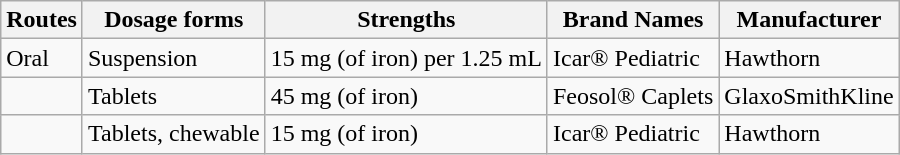<table class="wikitable">
<tr>
<th>Routes</th>
<th>Dosage forms</th>
<th>Strengths</th>
<th>Brand Names</th>
<th>Manufacturer</th>
</tr>
<tr>
<td>Oral</td>
<td>Suspension</td>
<td>15 mg (of iron) per 1.25 mL</td>
<td>Icar® Pediatric</td>
<td>Hawthorn</td>
</tr>
<tr>
<td></td>
<td>Tablets</td>
<td>45 mg (of iron)</td>
<td>Feosol® Caplets</td>
<td>GlaxoSmithKline</td>
</tr>
<tr>
<td></td>
<td>Tablets, chewable</td>
<td>15 mg (of iron)</td>
<td>Icar® Pediatric</td>
<td>Hawthorn</td>
</tr>
</table>
